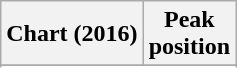<table class="wikitable sortable plainrowheaders" style="text-align:center">
<tr>
<th scope="col">Chart (2016)</th>
<th scope="col">Peak<br>position</th>
</tr>
<tr>
</tr>
<tr>
</tr>
<tr>
</tr>
<tr>
</tr>
<tr>
</tr>
<tr>
</tr>
<tr>
</tr>
</table>
